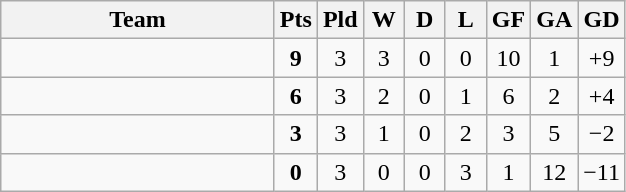<table class="wikitable" style="text-align:center;">
<tr>
<th width=175>Team</th>
<th width=20 abbr="Points">Pts</th>
<th width=20 abbr="Played">Pld</th>
<th width=20 abbr="Won">W</th>
<th width=20 abbr="Drawn">D</th>
<th width=20 abbr="Lost">L</th>
<th width=20 abbr="Goals for">GF</th>
<th width=20 abbr="Goals against">GA</th>
<th width=20 abbr="Goal difference">GD</th>
</tr>
<tr>
<td style="text-align:left;"></td>
<td><strong>9</strong></td>
<td>3</td>
<td>3</td>
<td>0</td>
<td>0</td>
<td>10</td>
<td>1</td>
<td>+9</td>
</tr>
<tr>
<td style="text-align:left;"></td>
<td><strong>6</strong></td>
<td>3</td>
<td>2</td>
<td>0</td>
<td>1</td>
<td>6</td>
<td>2</td>
<td>+4</td>
</tr>
<tr>
<td style="text-align:left;"></td>
<td><strong>3</strong></td>
<td>3</td>
<td>1</td>
<td>0</td>
<td>2</td>
<td>3</td>
<td>5</td>
<td>−2</td>
</tr>
<tr>
<td style="text-align:left;"></td>
<td><strong>0</strong></td>
<td>3</td>
<td>0</td>
<td>0</td>
<td>3</td>
<td>1</td>
<td>12</td>
<td>−11</td>
</tr>
</table>
